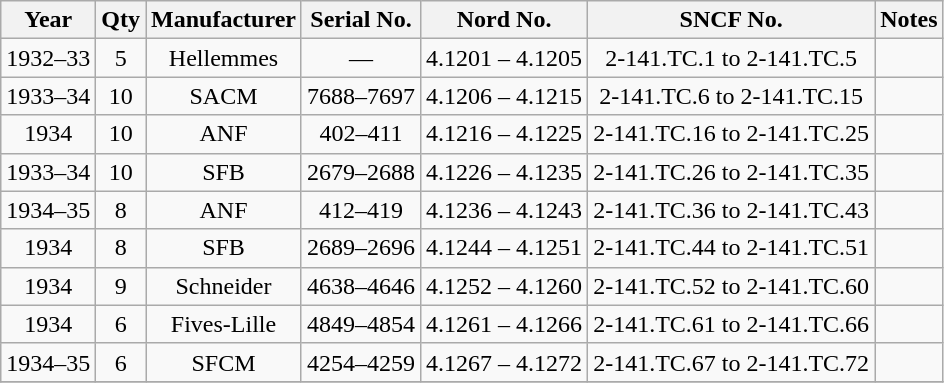<table class=wikitable style=text-align:center>
<tr>
<th>Year</th>
<th>Qty</th>
<th>Manufacturer</th>
<th>Serial No.</th>
<th>Nord No.</th>
<th>SNCF No.</th>
<th>Notes</th>
</tr>
<tr>
<td>1932–33</td>
<td>5</td>
<td>Hellemmes</td>
<td>—</td>
<td>4.1201 – 4.1205</td>
<td>2-141.TC.1 to 2-141.TC.5</td>
<td></td>
</tr>
<tr>
<td>1933–34</td>
<td>10</td>
<td>SACM</td>
<td>7688–7697</td>
<td>4.1206 – 4.1215</td>
<td>2-141.TC.6 to 2-141.TC.15</td>
<td></td>
</tr>
<tr>
<td>1934</td>
<td>10</td>
<td>ANF</td>
<td>402–411</td>
<td>4.1216 – 4.1225</td>
<td>2-141.TC.16 to 2-141.TC.25</td>
<td></td>
</tr>
<tr>
<td>1933–34</td>
<td>10</td>
<td>SFB</td>
<td>2679–2688</td>
<td>4.1226 – 4.1235</td>
<td>2-141.TC.26 to 2-141.TC.35</td>
<td></td>
</tr>
<tr>
<td>1934–35</td>
<td>8</td>
<td>ANF</td>
<td>412–419</td>
<td>4.1236 – 4.1243</td>
<td>2-141.TC.36 to 2-141.TC.43</td>
<td></td>
</tr>
<tr>
<td>1934</td>
<td>8</td>
<td>SFB</td>
<td>2689–2696</td>
<td>4.1244 – 4.1251</td>
<td>2-141.TC.44 to 2-141.TC.51</td>
<td></td>
</tr>
<tr>
<td>1934</td>
<td>9</td>
<td>Schneider</td>
<td>4638–4646</td>
<td>4.1252 – 4.1260</td>
<td>2-141.TC.52 to 2-141.TC.60</td>
<td></td>
</tr>
<tr>
<td>1934</td>
<td>6</td>
<td>Fives-Lille</td>
<td>4849–4854</td>
<td>4.1261 – 4.1266</td>
<td>2-141.TC.61 to 2-141.TC.66</td>
<td></td>
</tr>
<tr>
<td>1934–35</td>
<td>6</td>
<td>SFCM</td>
<td>4254–4259</td>
<td>4.1267 – 4.1272</td>
<td>2-141.TC.67 to 2-141.TC.72</td>
<td></td>
</tr>
<tr>
</tr>
</table>
